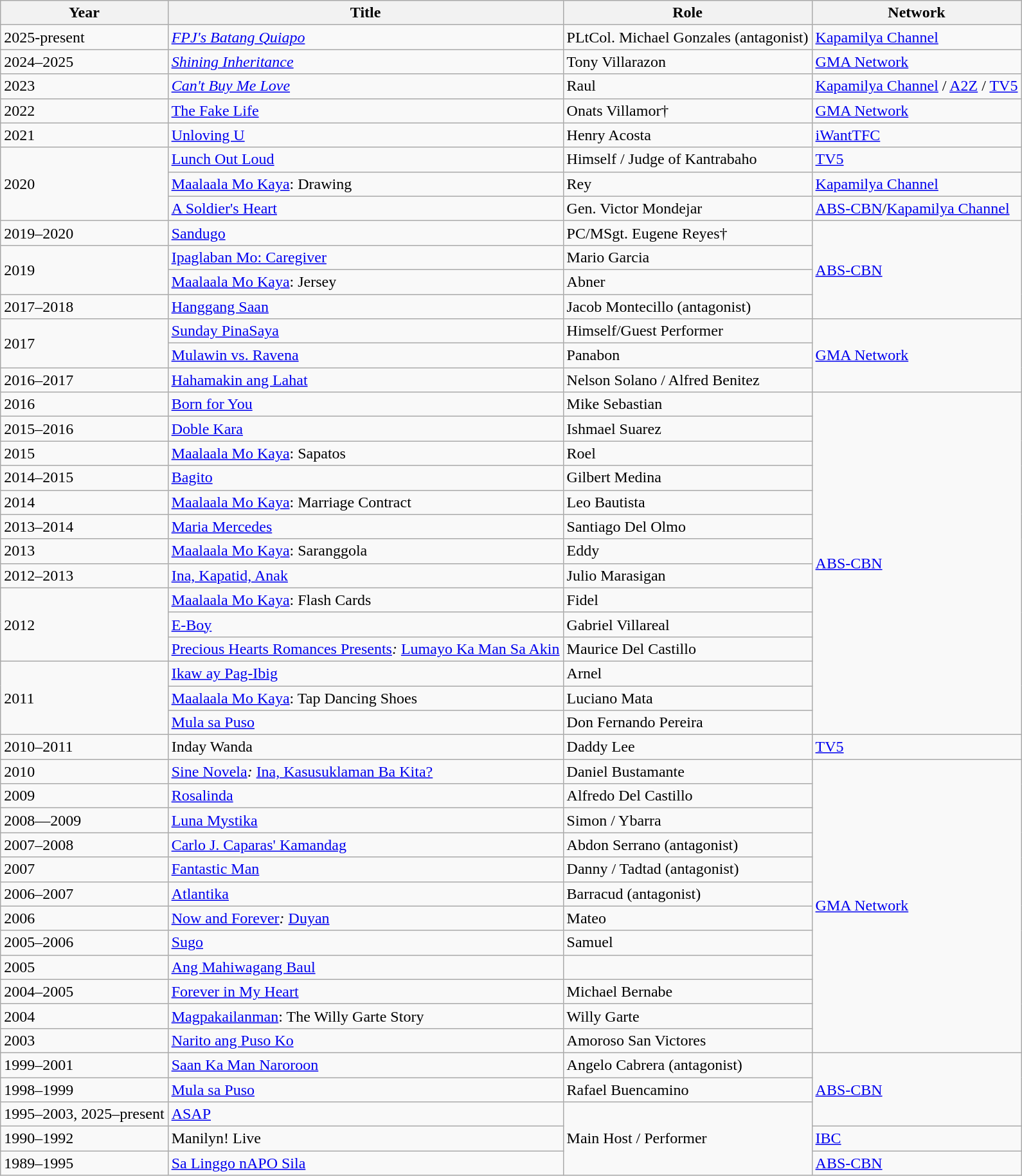<table class="wikitable sortable">
<tr>
<th>Year</th>
<th>Title</th>
<th>Role</th>
<th>Network</th>
</tr>
<tr>
<td>2025-present</td>
<td '><em><a href='#'>FPJ's Batang Quiapo</a></em></td>
<td>PLtCol. Michael Gonzales (antagonist)</td>
<td><a href='#'>Kapamilya Channel</a></td>
</tr>
<tr>
<td>2024–2025</td>
<td><a href='#'><em>Shining Inheritance</em></a></td>
<td>Tony Villarazon</td>
<td><a href='#'>GMA Network</a></td>
</tr>
<tr>
<td>2023</td>
<td><em><a href='#'>Can't Buy Me Love</a></td>
<td>Raul</td>
<td><a href='#'>Kapamilya Channel</a> / <a href='#'>A2Z</a> / <a href='#'>TV5</a></td>
</tr>
<tr>
<td>2022</td>
<td></em><a href='#'>The Fake Life</a><em></td>
<td>Onats Villamor†</td>
<td><a href='#'>GMA Network</a></td>
</tr>
<tr>
<td>2021</td>
<td></em><a href='#'>Unloving U</a><em></td>
<td>Henry Acosta</td>
<td><a href='#'>iWantTFC</a></td>
</tr>
<tr>
<td rowspan=3>2020</td>
<td></em><a href='#'>Lunch Out Loud</a><em></td>
<td>Himself / Judge of Kantrabaho</td>
<td><a href='#'>TV5</a></td>
</tr>
<tr>
<td></em><a href='#'>Maalaala Mo Kaya</a>: Drawing<em></td>
<td>Rey</td>
<td><a href='#'>Kapamilya Channel</a></td>
</tr>
<tr>
<td></em><a href='#'>A Soldier's Heart</a><em></td>
<td>Gen. Victor Mondejar</td>
<td><a href='#'>ABS-CBN</a>/<a href='#'>Kapamilya  Channel</a></td>
</tr>
<tr>
<td>2019–2020</td>
<td></em><a href='#'>Sandugo</a><em></td>
<td>PC/MSgt. Eugene Reyes†</td>
<td rowspan=4><a href='#'>ABS-CBN</a></td>
</tr>
<tr>
<td rowspan=2>2019</td>
<td></em><a href='#'>Ipaglaban Mo: Caregiver</a><em></td>
<td>Mario Garcia</td>
</tr>
<tr>
<td></em><a href='#'>Maalaala Mo Kaya</a>: Jersey<em></td>
<td>Abner</td>
</tr>
<tr>
<td>2017–2018</td>
<td></em><a href='#'>Hanggang Saan</a><em></td>
<td>Jacob Montecillo (antagonist)</td>
</tr>
<tr>
<td rowspan=2>2017</td>
<td></em><a href='#'>Sunday PinaSaya</a><em></td>
<td>Himself/Guest Performer</td>
<td rowspan=3><a href='#'>GMA Network</a></td>
</tr>
<tr>
<td></em><a href='#'>Mulawin vs. Ravena</a><em></td>
<td>Panabon</td>
</tr>
<tr>
<td>2016–2017</td>
<td></em><a href='#'>Hahamakin ang Lahat</a><em></td>
<td>Nelson Solano / Alfred Benitez</td>
</tr>
<tr>
<td>2016</td>
<td></em><a href='#'>Born for You</a><em></td>
<td>Mike Sebastian</td>
<td rowspan=14><a href='#'>ABS-CBN</a></td>
</tr>
<tr>
<td>2015–2016</td>
<td></em><a href='#'>Doble Kara</a><em></td>
<td>Ishmael Suarez</td>
</tr>
<tr>
<td>2015</td>
<td></em><a href='#'>Maalaala Mo Kaya</a>: Sapatos<em></td>
<td>Roel</td>
</tr>
<tr>
<td>2014–2015</td>
<td></em><a href='#'>Bagito</a><em></td>
<td>Gilbert Medina</td>
</tr>
<tr>
<td>2014</td>
<td></em><a href='#'>Maalaala Mo Kaya</a>: Marriage Contract<em></td>
<td>Leo Bautista</td>
</tr>
<tr>
<td>2013–2014</td>
<td></em><a href='#'>Maria Mercedes</a><em></td>
<td>Santiago Del Olmo</td>
</tr>
<tr>
<td>2013</td>
<td></em><a href='#'>Maalaala Mo Kaya</a>: Saranggola<em></td>
<td>Eddy</td>
</tr>
<tr>
<td>2012–2013</td>
<td></em><a href='#'>Ina, Kapatid, Anak</a><em></td>
<td>Julio Marasigan</td>
</tr>
<tr>
<td rowspan=3>2012</td>
<td></em><a href='#'>Maalaala Mo Kaya</a>: Flash Cards<em></td>
<td>Fidel</td>
</tr>
<tr>
<td></em><a href='#'>E-Boy</a><em></td>
<td>Gabriel Villareal</td>
</tr>
<tr>
<td></em><a href='#'>Precious Hearts Romances Presents</a><em>: </em><a href='#'>Lumayo Ka Man Sa Akin</a><em></td>
<td>Maurice Del Castillo</td>
</tr>
<tr>
<td rowspan=3>2011</td>
<td></em><a href='#'>Ikaw ay Pag-Ibig</a><em></td>
<td>Arnel</td>
</tr>
<tr>
<td></em><a href='#'>Maalaala Mo Kaya</a>: Tap Dancing Shoes<em></td>
<td>Luciano Mata</td>
</tr>
<tr>
<td></em><a href='#'>Mula sa Puso</a><em></td>
<td>Don Fernando Pereira</td>
</tr>
<tr>
<td>2010–2011</td>
<td></em>Inday Wanda<em></td>
<td>Daddy Lee</td>
<td><a href='#'>TV5</a></td>
</tr>
<tr>
<td>2010</td>
<td></em><a href='#'>Sine Novela</a><em>: </em><a href='#'>Ina, Kasusuklaman Ba Kita?</a><em></td>
<td>Daniel Bustamante</td>
<td rowspan=12><a href='#'>GMA Network</a></td>
</tr>
<tr>
<td>2009</td>
<td></em><a href='#'>Rosalinda</a><em></td>
<td>Alfredo Del Castillo</td>
</tr>
<tr>
<td>2008—2009</td>
<td></em><a href='#'>Luna Mystika</a><em></td>
<td>Simon / Ybarra</td>
</tr>
<tr>
<td>2007–2008</td>
<td></em><a href='#'>Carlo J. Caparas' Kamandag</a><em></td>
<td>Abdon Serrano (antagonist)</td>
</tr>
<tr>
<td>2007</td>
<td></em><a href='#'>Fantastic Man</a><em></td>
<td>Danny / Tadtad (antagonist)</td>
</tr>
<tr>
<td>2006–2007</td>
<td></em><a href='#'>Atlantika</a><em></td>
<td>Barracud (antagonist)</td>
</tr>
<tr>
<td>2006</td>
<td></em><a href='#'>Now and Forever</a><em>: </em><a href='#'>Duyan</a><em></td>
<td>Mateo</td>
</tr>
<tr>
<td>2005–2006</td>
<td></em><a href='#'>Sugo</a><em></td>
<td>Samuel</td>
</tr>
<tr>
<td>2005</td>
<td></em><a href='#'>Ang Mahiwagang Baul</a><em></td>
<td></td>
</tr>
<tr>
<td>2004–2005</td>
<td></em><a href='#'>Forever in My Heart</a><em></td>
<td>Michael Bernabe</td>
</tr>
<tr>
<td>2004</td>
<td></em><a href='#'>Magpakailanman</a>: The Willy Garte Story<em></td>
<td>Willy Garte</td>
</tr>
<tr>
<td>2003</td>
<td></em><a href='#'>Narito ang Puso Ko</a><em></td>
<td>Amoroso San Victores</td>
</tr>
<tr>
<td>1999–2001</td>
<td></em><a href='#'>Saan Ka Man Naroroon</a><em></td>
<td>Angelo Cabrera (antagonist)</td>
<td rowspan=3><a href='#'>ABS-CBN</a></td>
</tr>
<tr>
<td>1998–1999</td>
<td></em><a href='#'>Mula sa Puso</a><em></td>
<td>Rafael Buencamino</td>
</tr>
<tr>
<td>1995–2003, 2025–present</td>
<td></em><a href='#'>ASAP</a><em></td>
<td rowspan=3>Main Host / Performer</td>
</tr>
<tr>
<td>1990–1992</td>
<td></em>Manilyn! Live<em></td>
<td><a href='#'>IBC</a></td>
</tr>
<tr>
<td>1989–1995</td>
<td></em><a href='#'>Sa Linggo nAPO Sila</a><em></td>
<td><a href='#'>ABS-CBN</a></td>
</tr>
</table>
